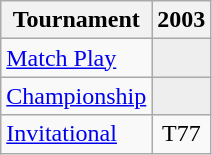<table class="wikitable" style="text-align:center;">
<tr>
<th>Tournament</th>
<th>2003</th>
</tr>
<tr>
<td align="left"><a href='#'>Match Play</a></td>
<td style="background:#eeeeee;"></td>
</tr>
<tr>
<td align="left"><a href='#'>Championship</a></td>
<td style="background:#eeeeee;"></td>
</tr>
<tr>
<td align="left"><a href='#'>Invitational</a></td>
<td>T77</td>
</tr>
</table>
